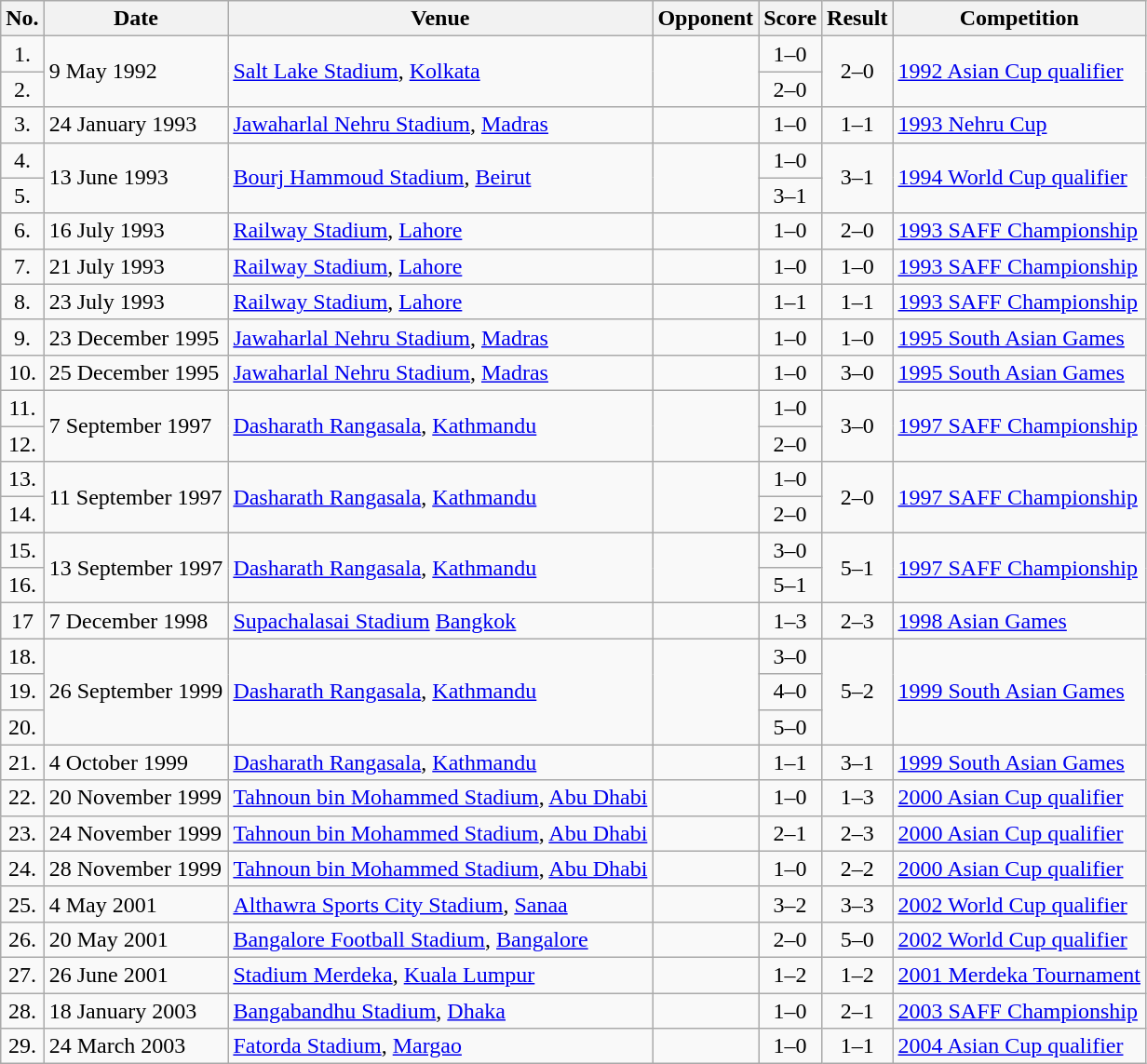<table class="wikitable sortable">
<tr>
<th scope="col">No.</th>
<th scope="col">Date</th>
<th scope="col">Venue</th>
<th scope="col">Opponent</th>
<th scope="col">Score</th>
<th scope="col">Result</th>
<th scope="col">Competition</th>
</tr>
<tr>
<td align="center">1.</td>
<td rowspan="2">9 May 1992</td>
<td rowspan="2"><a href='#'>Salt Lake Stadium</a>, <a href='#'>Kolkata</a></td>
<td rowspan="2"></td>
<td align="center">1–0</td>
<td rowspan="2" align="center">2–0</td>
<td rowspan="2"><a href='#'>1992 Asian Cup qualifier</a></td>
</tr>
<tr>
<td align="center">2.</td>
<td align="center">2–0</td>
</tr>
<tr>
<td align="center">3.</td>
<td>24 January 1993</td>
<td><a href='#'>Jawaharlal Nehru Stadium</a>, <a href='#'>Madras</a></td>
<td></td>
<td align="center">1–0</td>
<td align="center">1–1</td>
<td><a href='#'>1993 Nehru Cup</a></td>
</tr>
<tr>
<td align="center">4.</td>
<td rowspan="2">13 June 1993</td>
<td rowspan="2"><a href='#'>Bourj Hammoud Stadium</a>, <a href='#'>Beirut</a></td>
<td rowspan="2"></td>
<td align="center">1–0</td>
<td rowspan="2" align="center">3–1</td>
<td rowspan="2"><a href='#'>1994 World Cup qualifier</a></td>
</tr>
<tr>
<td align="center">5.</td>
<td align="center">3–1</td>
</tr>
<tr>
<td align="center">6.</td>
<td>16 July 1993</td>
<td><a href='#'>Railway Stadium</a>, <a href='#'>Lahore</a></td>
<td></td>
<td align="center">1–0</td>
<td align="center">2–0</td>
<td><a href='#'>1993 SAFF Championship</a></td>
</tr>
<tr>
<td align="center">7.</td>
<td>21 July 1993</td>
<td><a href='#'>Railway Stadium</a>, <a href='#'>Lahore</a></td>
<td></td>
<td align="center">1–0</td>
<td align="center">1–0</td>
<td><a href='#'>1993 SAFF Championship</a></td>
</tr>
<tr>
<td align="center">8.</td>
<td>23 July 1993</td>
<td><a href='#'>Railway Stadium</a>, <a href='#'>Lahore</a></td>
<td></td>
<td align="center">1–1</td>
<td align="center">1–1</td>
<td><a href='#'>1993 SAFF Championship</a></td>
</tr>
<tr>
<td align="center">9.</td>
<td>23 December 1995</td>
<td><a href='#'>Jawaharlal Nehru Stadium</a>, <a href='#'>Madras</a></td>
<td></td>
<td align="center">1–0</td>
<td align="center">1–0</td>
<td><a href='#'>1995 South Asian Games</a></td>
</tr>
<tr>
<td align="center">10.</td>
<td>25 December 1995</td>
<td><a href='#'>Jawaharlal Nehru Stadium</a>, <a href='#'>Madras</a></td>
<td></td>
<td align="center">1–0</td>
<td align="center">3–0</td>
<td><a href='#'>1995 South Asian Games</a></td>
</tr>
<tr>
<td align="center">11.</td>
<td rowspan="2">7 September 1997</td>
<td rowspan="2"><a href='#'>Dasharath Rangasala</a>, <a href='#'>Kathmandu</a></td>
<td rowspan="2"></td>
<td align="center">1–0</td>
<td rowspan="2" align="center">3–0</td>
<td rowspan="2"><a href='#'>1997 SAFF Championship</a></td>
</tr>
<tr>
<td align="center">12.</td>
<td align="center">2–0</td>
</tr>
<tr>
<td align="center">13.</td>
<td rowspan="2">11 September 1997</td>
<td rowspan="2"><a href='#'>Dasharath Rangasala</a>, <a href='#'>Kathmandu</a></td>
<td rowspan="2"></td>
<td align="center">1–0</td>
<td rowspan="2" align="center">2–0</td>
<td rowspan="2"><a href='#'>1997 SAFF Championship</a></td>
</tr>
<tr>
<td align="center">14.</td>
<td align="center">2–0</td>
</tr>
<tr>
<td align="center">15.</td>
<td rowspan="2">13 September 1997</td>
<td rowspan="2"><a href='#'>Dasharath Rangasala</a>, <a href='#'>Kathmandu</a></td>
<td rowspan="2"></td>
<td align="center">3–0</td>
<td rowspan="2" align="center">5–1</td>
<td rowspan="2"><a href='#'>1997 SAFF Championship</a></td>
</tr>
<tr>
<td align="center">16.</td>
<td align="center">5–1</td>
</tr>
<tr>
<td align="center">17</td>
<td>7 December 1998</td>
<td><a href='#'>Supachalasai Stadium</a> <a href='#'>Bangkok</a></td>
<td></td>
<td align="center">1–3</td>
<td align="center">2–3</td>
<td><a href='#'>1998 Asian Games</a></td>
</tr>
<tr>
<td align="center">18.</td>
<td rowspan="3">26 September 1999</td>
<td rowspan="3"><a href='#'>Dasharath Rangasala</a>, <a href='#'>Kathmandu</a></td>
<td rowspan="3"></td>
<td align="center">3–0</td>
<td rowspan="3" align="center">5–2</td>
<td rowspan="3"><a href='#'>1999 South Asian Games</a></td>
</tr>
<tr>
<td align="center">19.</td>
<td align="center">4–0</td>
</tr>
<tr>
<td align="center">20.</td>
<td align="center">5–0</td>
</tr>
<tr>
<td align="center">21.</td>
<td>4 October 1999</td>
<td><a href='#'>Dasharath Rangasala</a>, <a href='#'>Kathmandu</a></td>
<td></td>
<td align="center">1–1</td>
<td align="center">3–1</td>
<td><a href='#'>1999 South Asian Games</a></td>
</tr>
<tr>
<td align="center">22.</td>
<td>20 November 1999</td>
<td><a href='#'>Tahnoun bin Mohammed Stadium</a>,  <a href='#'>Abu Dhabi</a></td>
<td></td>
<td align="center">1–0</td>
<td align="center">1–3</td>
<td><a href='#'>2000 Asian Cup qualifier</a></td>
</tr>
<tr>
<td align="center">23.</td>
<td>24 November 1999</td>
<td><a href='#'>Tahnoun bin Mohammed Stadium</a>,  <a href='#'>Abu Dhabi</a></td>
<td></td>
<td align="center">2–1</td>
<td align="center">2–3</td>
<td><a href='#'>2000 Asian Cup qualifier</a></td>
</tr>
<tr>
<td align="center">24.</td>
<td>28 November 1999</td>
<td><a href='#'>Tahnoun bin Mohammed Stadium</a>,  <a href='#'>Abu Dhabi</a></td>
<td></td>
<td align="center">1–0</td>
<td align="center">2–2</td>
<td><a href='#'>2000 Asian Cup qualifier</a></td>
</tr>
<tr>
<td align="center">25.</td>
<td>4 May 2001</td>
<td><a href='#'>Althawra Sports City Stadium</a>,  <a href='#'>Sanaa</a></td>
<td></td>
<td align="center">3–2</td>
<td align="center">3–3</td>
<td><a href='#'>2002 World Cup qualifier</a></td>
</tr>
<tr>
<td align="center">26.</td>
<td>20 May 2001</td>
<td><a href='#'>Bangalore Football Stadium</a>,  <a href='#'>Bangalore</a></td>
<td></td>
<td align="center">2–0</td>
<td align="center">5–0</td>
<td><a href='#'>2002 World Cup qualifier</a></td>
</tr>
<tr>
<td align="center">27.</td>
<td>26 June 2001</td>
<td><a href='#'>Stadium Merdeka</a>,  <a href='#'>Kuala Lumpur</a></td>
<td></td>
<td align="center">1–2</td>
<td align="center">1–2</td>
<td><a href='#'>2001 Merdeka Tournament</a></td>
</tr>
<tr>
<td align="center">28.</td>
<td>18 January 2003</td>
<td><a href='#'>Bangabandhu Stadium</a>,  <a href='#'>Dhaka</a></td>
<td></td>
<td align="center">1–0</td>
<td align="center">2–1</td>
<td><a href='#'>2003 SAFF Championship</a></td>
</tr>
<tr>
<td align="center">29.</td>
<td>24 March 2003</td>
<td><a href='#'>Fatorda Stadium</a>, <a href='#'>Margao</a></td>
<td></td>
<td align="center">1–0</td>
<td align="center">1–1</td>
<td><a href='#'>2004 Asian Cup qualifier</a></td>
</tr>
</table>
